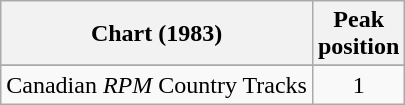<table class="wikitable sortable">
<tr>
<th align="left">Chart (1983)</th>
<th align="center">Peak<br>position</th>
</tr>
<tr>
</tr>
<tr>
<td align="left">Canadian <em>RPM</em> Country Tracks</td>
<td align="center">1</td>
</tr>
</table>
